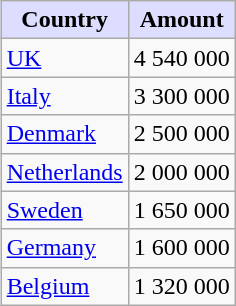<table class="wikitable" style="float: right;; margin-left: 10px">
<tr>
<th style="background-color: #ddf;">Country</th>
<th style="background-color: #ddf;">Amount</th>
</tr>
<tr ---->
<td><a href='#'>UK</a></td>
<td align="right">4 540 000</td>
</tr>
<tr ---->
<td><a href='#'>Italy</a></td>
<td align="right">3 300 000</td>
</tr>
<tr ---->
<td><a href='#'>Denmark</a></td>
<td align="right">2 500 000</td>
</tr>
<tr ---->
<td><a href='#'>Netherlands</a></td>
<td align="right">2 000 000</td>
</tr>
<tr ---->
<td><a href='#'>Sweden</a></td>
<td align="right">1 650 000</td>
</tr>
<tr ---->
<td><a href='#'>Germany</a></td>
<td align="right">1 600 000</td>
</tr>
<tr ---->
<td><a href='#'>Belgium</a></td>
<td align="right">1 320 000</td>
</tr>
</table>
